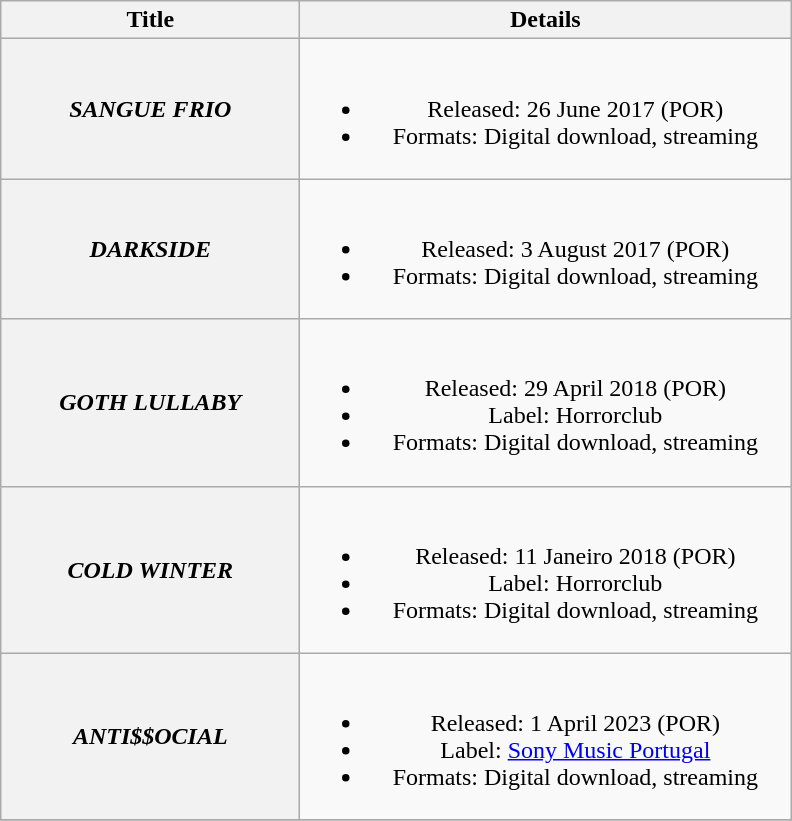<table class="wikitable plainrowheaders" style="text-align:center;">
<tr>
<th scope="col" style="width:12em;">Title</th>
<th scope="col" style="width:20em;">Details</th>
</tr>
<tr>
<th scope="row"><em>SANGUE FRIO</em></th>
<td><br><ul><li>Released: 26 June 2017 <span>(POR)</span></li><li>Formats: Digital download, streaming</li></ul></td>
</tr>
<tr>
<th scope="row"><em>DARKSIDE</em></th>
<td><br><ul><li>Released: 3 August 2017 <span>(POR)</span></li><li>Formats: Digital download, streaming</li></ul></td>
</tr>
<tr>
<th scope="row"><em>GOTH LULLABY</em></th>
<td><br><ul><li>Released: 29 April 2018 <span>(POR)</span></li><li>Label: Horrorclub</li><li>Formats: Digital download, streaming</li></ul></td>
</tr>
<tr>
<th scope="row"><em>COLD WINTER</em> <br></th>
<td><br><ul><li>Released: 11 Janeiro 2018 <span>(POR)</span></li><li>Label: Horrorclub</li><li>Formats: Digital download, streaming</li></ul></td>
</tr>
<tr>
<th scope="row"><em>ANTI$$OCIAL</em><br></th>
<td><br><ul><li>Released: 1 April 2023 <span>(POR)</span></li><li>Label: <a href='#'>Sony Music Portugal</a></li><li>Formats: Digital download, streaming</li></ul></td>
</tr>
<tr>
</tr>
</table>
